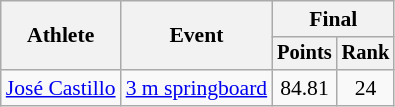<table class="wikitable" style="font-size:90%;">
<tr>
<th rowspan=2>Athlete</th>
<th rowspan=2>Event</th>
<th colspan=2>Final</th>
</tr>
<tr style="font-size:95%">
<th>Points</th>
<th>Rank</th>
</tr>
<tr align=center>
<td align=left><a href='#'>José Castillo</a></td>
<td align=left><a href='#'>3 m springboard</a></td>
<td>84.81</td>
<td>24</td>
</tr>
</table>
